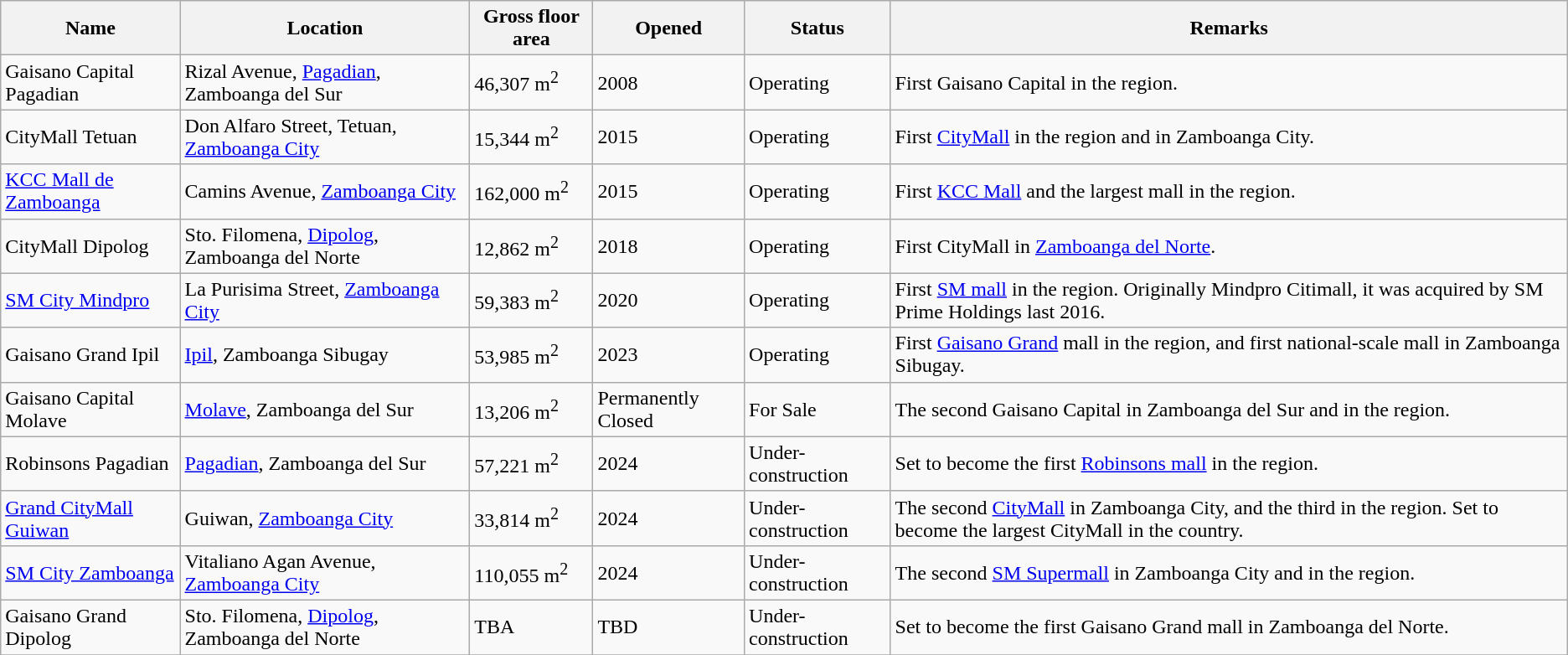<table class="wikitable sortable">
<tr>
<th>Name</th>
<th>Location</th>
<th>Gross floor area</th>
<th>Opened</th>
<th>Status</th>
<th>Remarks</th>
</tr>
<tr>
<td>Gaisano Capital Pagadian</td>
<td>Rizal Avenue, <a href='#'>Pagadian</a>, Zamboanga del Sur</td>
<td>46,307 m<sup>2</sup></td>
<td>2008</td>
<td>Operating</td>
<td>First Gaisano Capital in the region.</td>
</tr>
<tr>
<td>CityMall Tetuan</td>
<td>Don Alfaro Street, Tetuan, <a href='#'>Zamboanga City</a></td>
<td>15,344 m<sup>2</sup></td>
<td>2015</td>
<td>Operating</td>
<td>First <a href='#'>CityMall</a> in the region and in Zamboanga City.</td>
</tr>
<tr>
<td><a href='#'>KCC Mall de Zamboanga</a></td>
<td>Camins Avenue, <a href='#'>Zamboanga City</a></td>
<td>162,000 m<sup>2</sup></td>
<td>2015</td>
<td>Operating</td>
<td>First <a href='#'>KCC Mall</a> and the largest mall in the region.</td>
</tr>
<tr>
<td>CityMall Dipolog</td>
<td>Sto. Filomena, <a href='#'>Dipolog</a>, Zamboanga del Norte</td>
<td>12,862 m<sup>2</sup></td>
<td>2018</td>
<td>Operating</td>
<td>First CityMall in <a href='#'>Zamboanga del Norte</a>.</td>
</tr>
<tr>
<td><a href='#'>SM City Mindpro</a></td>
<td>La Purisima Street, <a href='#'>Zamboanga City</a></td>
<td>59,383 m<sup>2</sup></td>
<td>2020</td>
<td>Operating</td>
<td>First <a href='#'>SM mall</a> in the region. Originally Mindpro Citimall, it was acquired by SM Prime Holdings last 2016.</td>
</tr>
<tr>
<td>Gaisano Grand Ipil</td>
<td><a href='#'>Ipil</a>, Zamboanga Sibugay</td>
<td>53,985 m<sup>2</sup></td>
<td>2023</td>
<td>Operating</td>
<td>First <a href='#'>Gaisano Grand</a> mall in the region, and first national-scale mall in Zamboanga Sibugay.</td>
</tr>
<tr>
<td>Gaisano Capital Molave</td>
<td><a href='#'>Molave</a>, Zamboanga del Sur</td>
<td>13,206 m<sup>2</sup></td>
<td>Permanently Closed</td>
<td>For Sale</td>
<td>The second Gaisano Capital in Zamboanga del Sur and in the region.</td>
</tr>
<tr>
<td>Robinsons Pagadian</td>
<td><a href='#'>Pagadian</a>, Zamboanga del Sur</td>
<td>57,221 m<sup>2</sup></td>
<td>2024</td>
<td>Under-construction</td>
<td>Set to become the first <a href='#'>Robinsons mall</a> in the region.</td>
</tr>
<tr>
<td><a href='#'>Grand CityMall Guiwan</a></td>
<td>Guiwan, <a href='#'>Zamboanga City</a></td>
<td>33,814 m<sup>2</sup></td>
<td>2024</td>
<td>Under-construction</td>
<td>The second <a href='#'>CityMall</a> in Zamboanga City, and the third in the region. Set to become the largest CityMall in the country. </td>
</tr>
<tr>
<td><a href='#'>SM City Zamboanga</a></td>
<td>Vitaliano Agan Avenue, <a href='#'>Zamboanga City</a></td>
<td>110,055 m<sup>2</sup></td>
<td>2024</td>
<td>Under-construction</td>
<td>The second <a href='#'>SM Supermall</a> in Zamboanga City and in the region.</td>
</tr>
<tr>
<td>Gaisano Grand Dipolog</td>
<td>Sto. Filomena, <a href='#'>Dipolog</a>, Zamboanga del Norte</td>
<td>TBA</td>
<td>TBD</td>
<td>Under-construction</td>
<td>Set to become the first Gaisano Grand mall in Zamboanga del Norte.</td>
</tr>
<tr>
</tr>
</table>
